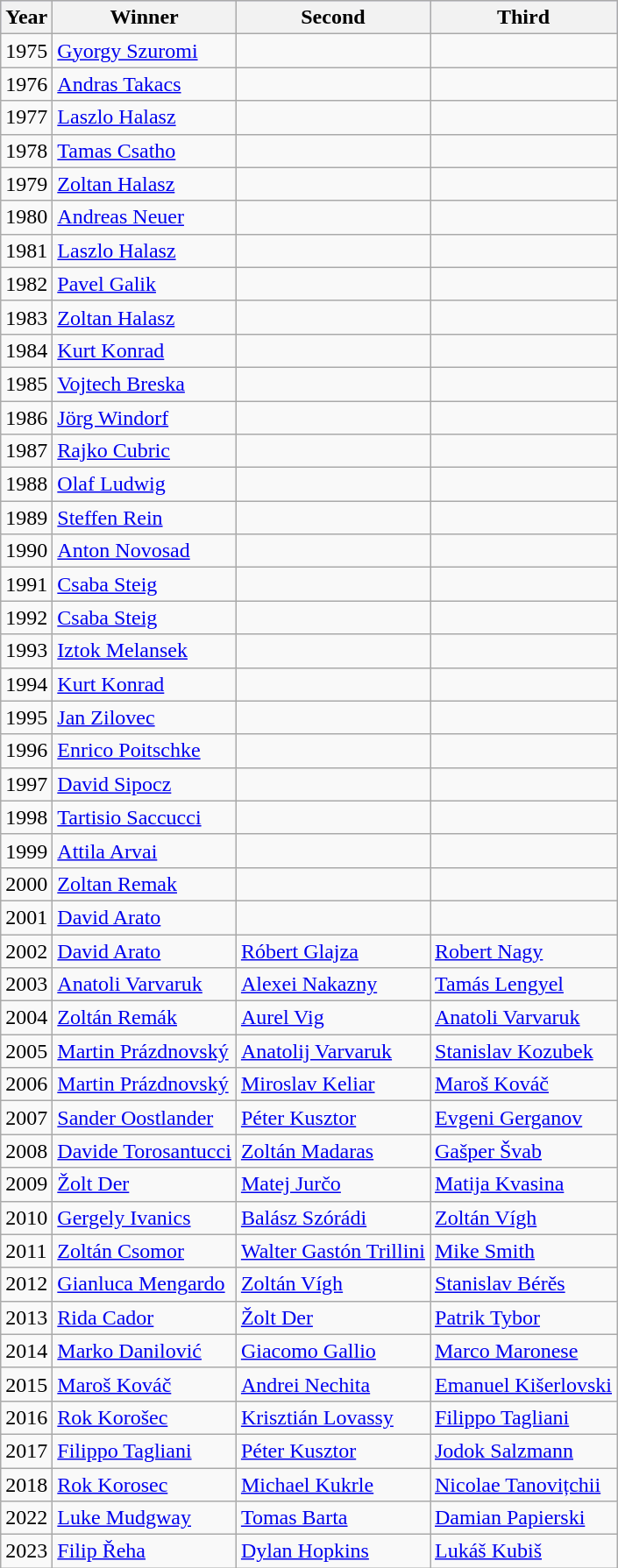<table class="wikitable">
<tr style="background:#ccccff;">
<th>Year</th>
<th>Winner</th>
<th>Second</th>
<th>Third</th>
</tr>
<tr>
<td>1975</td>
<td> <a href='#'>Gyorgy Szuromi</a></td>
<td></td>
<td></td>
</tr>
<tr>
<td>1976</td>
<td> <a href='#'>Andras Takacs</a></td>
<td></td>
<td></td>
</tr>
<tr>
<td>1977</td>
<td> <a href='#'>Laszlo Halasz</a></td>
<td></td>
<td></td>
</tr>
<tr>
<td>1978</td>
<td> <a href='#'>Tamas Csatho</a></td>
<td></td>
<td></td>
</tr>
<tr>
<td>1979</td>
<td> <a href='#'>Zoltan Halasz</a></td>
<td></td>
<td></td>
</tr>
<tr>
<td>1980</td>
<td> <a href='#'>Andreas Neuer</a></td>
<td></td>
<td></td>
</tr>
<tr>
<td>1981</td>
<td> <a href='#'>Laszlo Halasz</a></td>
<td></td>
<td></td>
</tr>
<tr>
<td>1982</td>
<td> <a href='#'>Pavel Galik</a></td>
<td></td>
<td></td>
</tr>
<tr>
<td>1983</td>
<td> <a href='#'>Zoltan Halasz</a></td>
<td></td>
<td></td>
</tr>
<tr>
<td>1984</td>
<td> <a href='#'>Kurt Konrad</a></td>
<td></td>
<td></td>
</tr>
<tr>
<td>1985</td>
<td> <a href='#'>Vojtech Breska</a></td>
<td></td>
<td></td>
</tr>
<tr>
<td>1986</td>
<td> <a href='#'>Jörg Windorf</a></td>
<td></td>
<td></td>
</tr>
<tr>
<td>1987</td>
<td> <a href='#'>Rajko Cubric</a></td>
<td></td>
<td></td>
</tr>
<tr>
<td>1988</td>
<td> <a href='#'>Olaf Ludwig</a></td>
<td></td>
<td></td>
</tr>
<tr>
<td>1989</td>
<td> <a href='#'>Steffen Rein</a></td>
<td></td>
<td></td>
</tr>
<tr>
<td>1990</td>
<td> <a href='#'>Anton Novosad</a></td>
<td></td>
<td></td>
</tr>
<tr>
<td>1991</td>
<td> <a href='#'>Csaba Steig</a></td>
<td></td>
<td></td>
</tr>
<tr>
<td>1992</td>
<td> <a href='#'>Csaba Steig</a></td>
<td></td>
<td></td>
</tr>
<tr>
<td>1993</td>
<td> <a href='#'>Iztok Melansek</a></td>
<td></td>
<td></td>
</tr>
<tr>
<td>1994</td>
<td> <a href='#'>Kurt Konrad</a></td>
<td></td>
<td></td>
</tr>
<tr>
<td>1995</td>
<td> <a href='#'>Jan Zilovec</a></td>
<td></td>
<td></td>
</tr>
<tr>
<td>1996</td>
<td> <a href='#'>Enrico Poitschke</a></td>
<td></td>
<td></td>
</tr>
<tr>
<td>1997</td>
<td> <a href='#'>David Sipocz</a></td>
<td></td>
<td></td>
</tr>
<tr>
<td>1998</td>
<td> <a href='#'>Tartisio Saccucci</a></td>
<td></td>
<td></td>
</tr>
<tr>
<td>1999</td>
<td> <a href='#'>Attila Arvai</a></td>
<td></td>
<td></td>
</tr>
<tr>
<td>2000</td>
<td> <a href='#'>Zoltan Remak</a></td>
<td></td>
<td></td>
</tr>
<tr>
<td>2001</td>
<td> <a href='#'>David Arato</a></td>
<td></td>
<td></td>
</tr>
<tr>
<td>2002</td>
<td> <a href='#'>David Arato</a></td>
<td> <a href='#'>Róbert Glajza</a></td>
<td> <a href='#'>Robert Nagy</a></td>
</tr>
<tr>
<td>2003</td>
<td> <a href='#'>Anatoli Varvaruk</a></td>
<td> <a href='#'>Alexei Nakazny</a></td>
<td> <a href='#'>Tamás Lengyel</a></td>
</tr>
<tr>
<td>2004</td>
<td> <a href='#'>Zoltán Remák</a></td>
<td> <a href='#'>Aurel Vig</a></td>
<td> <a href='#'>Anatoli Varvaruk</a></td>
</tr>
<tr>
<td>2005</td>
<td> <a href='#'>Martin Prázdnovský</a></td>
<td> <a href='#'>Anatolij Varvaruk</a></td>
<td> <a href='#'>Stanislav Kozubek</a></td>
</tr>
<tr>
<td>2006</td>
<td> <a href='#'>Martin Prázdnovský</a></td>
<td> <a href='#'>Miroslav Keliar</a></td>
<td> <a href='#'>Maroš Kováč</a></td>
</tr>
<tr>
<td>2007</td>
<td> <a href='#'>Sander Oostlander</a></td>
<td> <a href='#'>Péter Kusztor</a></td>
<td> <a href='#'>Evgeni Gerganov</a></td>
</tr>
<tr>
<td>2008</td>
<td> <a href='#'>Davide Torosantucci</a></td>
<td> <a href='#'>Zoltán Madaras</a></td>
<td> <a href='#'>Gašper Švab</a></td>
</tr>
<tr>
<td>2009</td>
<td> <a href='#'>Žolt Der</a></td>
<td> <a href='#'>Matej Jurčo</a></td>
<td> <a href='#'>Matija Kvasina</a></td>
</tr>
<tr>
<td>2010</td>
<td> <a href='#'>Gergely Ivanics</a></td>
<td> <a href='#'>Balász Szórádi</a></td>
<td> <a href='#'>Zoltán Vígh</a></td>
</tr>
<tr>
<td>2011</td>
<td> <a href='#'>Zoltán Csomor</a></td>
<td> <a href='#'>Walter Gastón Trillini</a></td>
<td> <a href='#'>Mike Smith</a></td>
</tr>
<tr>
<td>2012</td>
<td> <a href='#'>Gianluca Mengardo</a></td>
<td> <a href='#'>Zoltán Vígh</a></td>
<td> <a href='#'>Stanislav Bérěs</a></td>
</tr>
<tr>
<td>2013</td>
<td> <a href='#'>Rida Cador</a></td>
<td> <a href='#'>Žolt Der</a></td>
<td> <a href='#'>Patrik Tybor</a></td>
</tr>
<tr>
<td>2014</td>
<td> <a href='#'>Marko Danilović</a></td>
<td> <a href='#'>Giacomo Gallio</a></td>
<td> <a href='#'>Marco Maronese</a></td>
</tr>
<tr>
<td>2015</td>
<td> <a href='#'>Maroš Kováč</a></td>
<td> <a href='#'>Andrei Nechita</a></td>
<td> <a href='#'>Emanuel Kišerlovski</a></td>
</tr>
<tr>
<td>2016</td>
<td> <a href='#'>Rok Korošec</a></td>
<td> <a href='#'>Krisztián Lovassy</a></td>
<td> <a href='#'>Filippo Tagliani</a></td>
</tr>
<tr>
<td>2017</td>
<td> <a href='#'>Filippo Tagliani</a></td>
<td> <a href='#'>Péter Kusztor</a></td>
<td> <a href='#'>Jodok Salzmann</a></td>
</tr>
<tr>
<td>2018</td>
<td> <a href='#'>Rok Korosec</a></td>
<td> <a href='#'>Michael Kukrle</a></td>
<td> <a href='#'>Nicolae Tanovițchii</a></td>
</tr>
<tr>
<td>2022</td>
<td> <a href='#'>Luke Mudgway</a></td>
<td> <a href='#'>Tomas Barta</a></td>
<td> <a href='#'>Damian Papierski</a></td>
</tr>
<tr>
<td>2023</td>
<td> <a href='#'>Filip Řeha</a></td>
<td> <a href='#'>Dylan Hopkins</a></td>
<td> <a href='#'>Lukáš Kubiš</a></td>
</tr>
</table>
